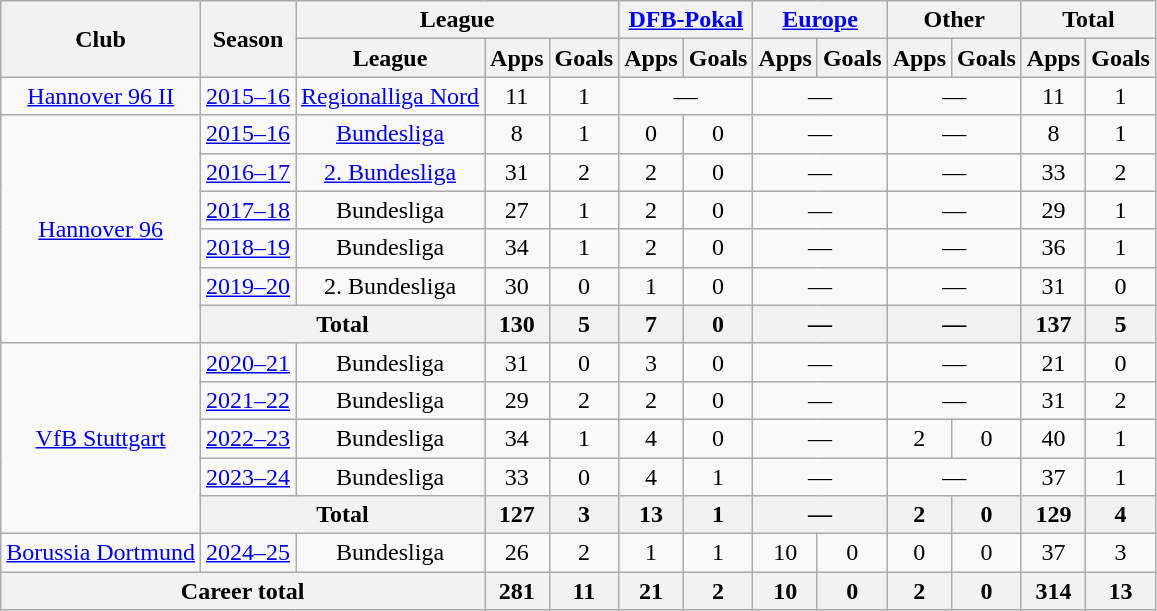<table class="wikitable" style="text-align:center">
<tr>
<th rowspan="2">Club</th>
<th rowspan="2">Season</th>
<th colspan="3">League</th>
<th colspan="2"><a href='#'>DFB-Pokal</a></th>
<th colspan="2"><a href='#'>Europe</a></th>
<th colspan="2">Other</th>
<th colspan="2">Total</th>
</tr>
<tr>
<th>League</th>
<th>Apps</th>
<th>Goals</th>
<th>Apps</th>
<th>Goals</th>
<th>Apps</th>
<th>Goals</th>
<th>Apps</th>
<th>Goals</th>
<th>Apps</th>
<th>Goals</th>
</tr>
<tr>
<td><a href='#'>Hannover 96 II</a></td>
<td><a href='#'>2015–16</a></td>
<td><a href='#'>Regionalliga Nord</a></td>
<td>11</td>
<td>1</td>
<td colspan="2">—</td>
<td colspan="2">—</td>
<td colspan="2">—</td>
<td>11</td>
<td>1</td>
</tr>
<tr>
<td rowspan="6"><a href='#'>Hannover 96</a></td>
<td><a href='#'>2015–16</a></td>
<td><a href='#'>Bundesliga</a></td>
<td>8</td>
<td>1</td>
<td>0</td>
<td>0</td>
<td colspan="2">—</td>
<td colspan="2">—</td>
<td>8</td>
<td>1</td>
</tr>
<tr>
<td><a href='#'>2016–17</a></td>
<td><a href='#'>2. Bundesliga</a></td>
<td>31</td>
<td>2</td>
<td>2</td>
<td>0</td>
<td colspan="2">—</td>
<td colspan="2">—</td>
<td>33</td>
<td>2</td>
</tr>
<tr>
<td><a href='#'>2017–18</a></td>
<td>Bundesliga</td>
<td>27</td>
<td>1</td>
<td>2</td>
<td>0</td>
<td colspan="2">—</td>
<td colspan="2">—</td>
<td>29</td>
<td>1</td>
</tr>
<tr>
<td><a href='#'>2018–19</a></td>
<td>Bundesliga</td>
<td>34</td>
<td>1</td>
<td>2</td>
<td>0</td>
<td colspan="2">—</td>
<td colspan="2">—</td>
<td>36</td>
<td>1</td>
</tr>
<tr>
<td><a href='#'>2019–20</a></td>
<td>2. Bundesliga</td>
<td>30</td>
<td>0</td>
<td>1</td>
<td>0</td>
<td colspan="2">—</td>
<td colspan="2">—</td>
<td>31</td>
<td>0</td>
</tr>
<tr>
<th colspan="2">Total</th>
<th>130</th>
<th>5</th>
<th>7</th>
<th>0</th>
<th colspan="2">—</th>
<th colspan="2">—</th>
<th>137</th>
<th>5</th>
</tr>
<tr>
<td rowspan="5"><a href='#'>VfB Stuttgart</a></td>
<td><a href='#'>2020–21</a></td>
<td>Bundesliga</td>
<td>31</td>
<td>0</td>
<td>3</td>
<td>0</td>
<td colspan="2">—</td>
<td colspan="2">—</td>
<td>21</td>
<td>0</td>
</tr>
<tr>
<td><a href='#'>2021–22</a></td>
<td>Bundesliga</td>
<td>29</td>
<td>2</td>
<td>2</td>
<td>0</td>
<td colspan="2">—</td>
<td colspan="2">—</td>
<td>31</td>
<td>2</td>
</tr>
<tr>
<td><a href='#'>2022–23</a></td>
<td>Bundesliga</td>
<td>34</td>
<td>1</td>
<td>4</td>
<td>0</td>
<td colspan="2">—</td>
<td>2</td>
<td>0</td>
<td>40</td>
<td>1</td>
</tr>
<tr>
<td><a href='#'>2023–24</a></td>
<td>Bundesliga</td>
<td>33</td>
<td>0</td>
<td>4</td>
<td>1</td>
<td colspan="2">—</td>
<td colspan="2">—</td>
<td>37</td>
<td>1</td>
</tr>
<tr>
<th colspan="2">Total</th>
<th>127</th>
<th>3</th>
<th>13</th>
<th>1</th>
<th colspan="2">—</th>
<th>2</th>
<th>0</th>
<th>129</th>
<th>4</th>
</tr>
<tr>
<td><a href='#'>Borussia Dortmund</a></td>
<td><a href='#'>2024–25</a></td>
<td>Bundesliga</td>
<td>26</td>
<td>2</td>
<td>1</td>
<td>1</td>
<td>10</td>
<td>0</td>
<td>0</td>
<td>0</td>
<td>37</td>
<td>3</td>
</tr>
<tr>
<th colspan="3">Career total</th>
<th>281</th>
<th>11</th>
<th>21</th>
<th>2</th>
<th>10</th>
<th>0</th>
<th>2</th>
<th>0</th>
<th>314</th>
<th>13</th>
</tr>
</table>
